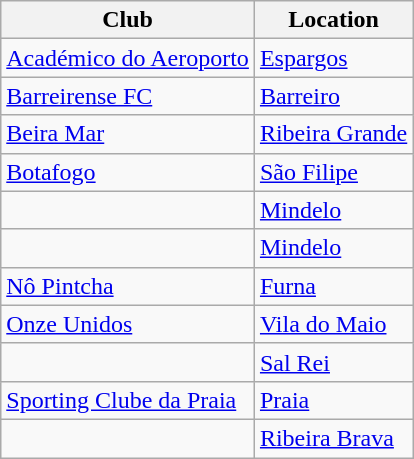<table class="wikitable sortable">
<tr>
<th>Club</th>
<th>Location</th>
</tr>
<tr>
<td><a href='#'>Académico do Aeroporto</a></td>
<td><a href='#'>Espargos</a></td>
</tr>
<tr>
<td><a href='#'>Barreirense FC</a></td>
<td><a href='#'>Barreiro</a></td>
</tr>
<tr>
<td><a href='#'>Beira Mar</a></td>
<td><a href='#'>Ribeira Grande</a></td>
</tr>
<tr>
<td><a href='#'>Botafogo</a></td>
<td><a href='#'>São Filipe</a></td>
</tr>
<tr>
<td></td>
<td><a href='#'>Mindelo</a></td>
</tr>
<tr>
<td></td>
<td><a href='#'>Mindelo</a></td>
</tr>
<tr>
<td><a href='#'>Nô Pintcha</a></td>
<td><a href='#'>Furna</a></td>
</tr>
<tr>
<td><a href='#'>Onze Unidos</a></td>
<td><a href='#'>Vila do Maio</a></td>
</tr>
<tr>
<td></td>
<td><a href='#'>Sal Rei</a></td>
</tr>
<tr>
<td><a href='#'>Sporting Clube da Praia</a></td>
<td><a href='#'>Praia</a></td>
</tr>
<tr>
<td></td>
<td><a href='#'>Ribeira Brava</a></td>
</tr>
</table>
